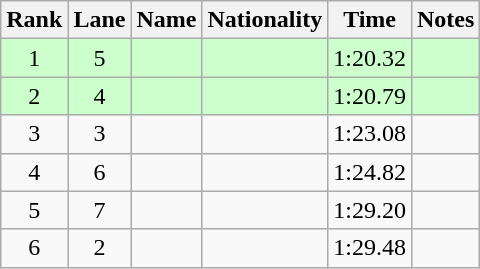<table class="wikitable sortable" style="text-align:center">
<tr>
<th>Rank</th>
<th>Lane</th>
<th>Name</th>
<th>Nationality</th>
<th>Time</th>
<th>Notes</th>
</tr>
<tr bgcolor=ccffcc>
<td>1</td>
<td>5</td>
<td align=left></td>
<td align=left></td>
<td>1:20.32</td>
<td><strong></strong></td>
</tr>
<tr bgcolor=ccffcc>
<td>2</td>
<td>4</td>
<td align=left></td>
<td align=left></td>
<td>1:20.79</td>
<td><strong></strong></td>
</tr>
<tr>
<td>3</td>
<td>3</td>
<td align=left></td>
<td align=left></td>
<td>1:23.08</td>
<td></td>
</tr>
<tr>
<td>4</td>
<td>6</td>
<td align=left></td>
<td align=left></td>
<td>1:24.82</td>
<td></td>
</tr>
<tr>
<td>5</td>
<td>7</td>
<td align=left></td>
<td align=left></td>
<td>1:29.20</td>
<td></td>
</tr>
<tr>
<td>6</td>
<td>2</td>
<td align=left></td>
<td align=left></td>
<td>1:29.48</td>
<td></td>
</tr>
</table>
